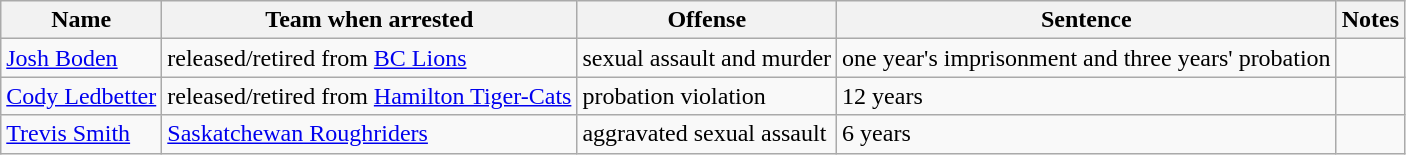<table class="wikitable">
<tr>
<th>Name</th>
<th>Team when arrested</th>
<th>Offense</th>
<th>Sentence</th>
<th>Notes</th>
</tr>
<tr>
<td><a href='#'>Josh Boden</a></td>
<td>released/retired from <a href='#'>BC Lions</a></td>
<td>sexual assault and murder</td>
<td>one year's imprisonment and three years' probation</td>
<td></td>
</tr>
<tr>
<td><a href='#'>Cody Ledbetter</a></td>
<td>released/retired from <a href='#'>Hamilton Tiger-Cats</a></td>
<td>probation violation</td>
<td sentenced>12 years</td>
<td></td>
</tr>
<tr>
<td><a href='#'>Trevis Smith</a></td>
<td><a href='#'>Saskatchewan Roughriders</a></td>
<td>aggravated sexual assault</td>
<td>6 years</td>
<td></td>
</tr>
</table>
